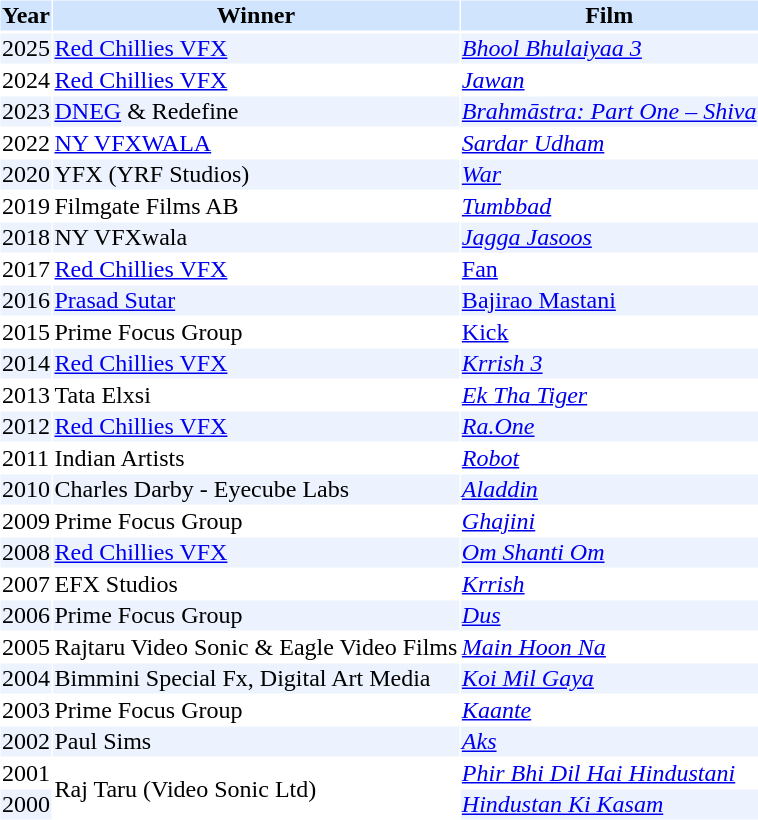<table cellspacing="1" cellpadding="1" border="0">
<tr bgcolor="#d1e4fd">
<th>Year</th>
<th>Winner</th>
<th>Film</th>
</tr>
<tr>
</tr>
<tr bgcolor=#edf3fe>
<td>2025</td>
<td><a href='#'>Red Chillies VFX</a></td>
<td><em><a href='#'>Bhool Bhulaiyaa 3</a></em></td>
</tr>
<tr>
<td>2024</td>
<td><a href='#'>Red Chillies VFX</a></td>
<td><a href='#'><em>Jawan</em></a></td>
</tr>
<tr bgcolor=#edf3fe>
<td>2023</td>
<td><a href='#'>DNEG</a> & Redefine</td>
<td><em><a href='#'>Brahmāstra: Part One – Shiva</a></em></td>
</tr>
<tr>
<td>2022</td>
<td><a href='#'>NY VFXWALA</a></td>
<td><em><a href='#'>Sardar Udham</a></em></td>
</tr>
<tr bgcolor=#edf3fe>
<td>2020</td>
<td>YFX (YRF Studios)</td>
<td><em><a href='#'>War</a></em></td>
</tr>
<tr>
<td>2019</td>
<td>Filmgate Films AB</td>
<td><em><a href='#'>Tumbbad</a></em></td>
</tr>
<tr bgcolor=#edf3fe>
<td>2018</td>
<td>NY VFXwala</td>
<td><em><a href='#'>Jagga Jasoos</a></em></td>
</tr>
<tr>
<td>2017</td>
<td><a href='#'>Red Chillies VFX</a></td>
<td><a href='#'>Fan</a></td>
</tr>
<tr bgcolor=#edf3fe>
<td>2016</td>
<td><a href='#'>Prasad Sutar</a></td>
<td><a href='#'>Bajirao Mastani</a></td>
</tr>
<tr>
<td>2015</td>
<td>Prime Focus Group</td>
<td><a href='#'>Kick</a><em></em></td>
</tr>
<tr bgcolor=#edf3fe>
<td>2014</td>
<td><a href='#'>Red Chillies VFX</a></td>
<td><em><a href='#'>Krrish 3</a></em></td>
</tr>
<tr>
<td>2013</td>
<td>Tata Elxsi</td>
<td><em><a href='#'>Ek Tha Tiger</a></em></td>
</tr>
<tr bgcolor=#edf3fe>
<td>2012</td>
<td><a href='#'>Red Chillies VFX</a></td>
<td><em><a href='#'>Ra.One</a></em></td>
</tr>
<tr>
<td>2011</td>
<td>Indian Artists</td>
<td><em><a href='#'>Robot</a></em></td>
</tr>
<tr bgcolor=#edf3fe>
<td>2010</td>
<td>Charles Darby - Eyecube Labs</td>
<td><em><a href='#'>Aladdin</a></em>  </td>
</tr>
<tr>
<td>2009</td>
<td>Prime Focus Group</td>
<td><em><a href='#'>Ghajini</a></em></td>
</tr>
<tr bgcolor=#edf3fe>
<td>2008</td>
<td><a href='#'>Red Chillies VFX</a></td>
<td><em><a href='#'>Om Shanti Om</a></em></td>
</tr>
<tr>
<td>2007</td>
<td>EFX Studios</td>
<td><em><a href='#'>Krrish</a></em></td>
</tr>
<tr bgcolor=#edf3fe>
<td>2006</td>
<td>Prime Focus Group</td>
<td><em><a href='#'>Dus</a></em></td>
</tr>
<tr>
<td>2005</td>
<td>Rajtaru Video Sonic & Eagle Video Films</td>
<td><em><a href='#'>Main Hoon Na</a></em></td>
</tr>
<tr bgcolor=#edf3fe>
<td>2004</td>
<td>Bimmini Special Fx, Digital Art Media</td>
<td><em><a href='#'>Koi Mil Gaya</a></em></td>
</tr>
<tr>
<td>2003</td>
<td>Prime Focus Group</td>
<td><em><a href='#'>Kaante</a></em></td>
</tr>
<tr bgcolor=#edf3fe>
<td>2002</td>
<td>Paul Sims</td>
<td><em><a href='#'>Aks</a></em></td>
</tr>
<tr>
<td>2001</td>
<td rowspan="2">Raj Taru (Video Sonic Ltd)</td>
<td><em><a href='#'>Phir Bhi Dil Hai Hindustani</a></em></td>
</tr>
<tr bgcolor=#edf3fe>
<td>2000</td>
<td><em><a href='#'>Hindustan Ki Kasam</a></em></td>
</tr>
</table>
